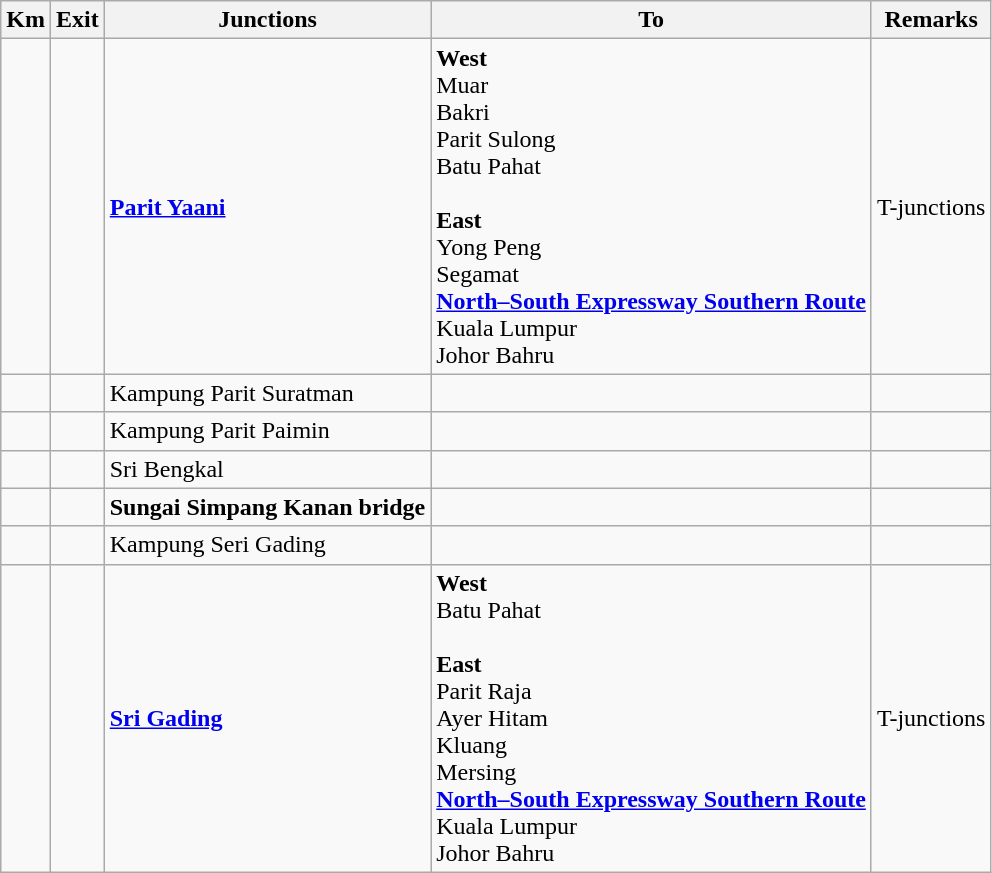<table class="wikitable">
<tr>
<th>Km</th>
<th>Exit</th>
<th>Junctions</th>
<th>To</th>
<th>Remarks</th>
</tr>
<tr>
<td></td>
<td></td>
<td><strong><a href='#'>Parit Yaani</a></strong></td>
<td><strong>West</strong><br> Muar<br> Bakri<br> Parit Sulong<br> Batu Pahat<br><br><strong>East</strong><br> Yong Peng<br> Segamat<br>  <strong><a href='#'>North–South Expressway Southern Route</a></strong><br>Kuala Lumpur<br>Johor Bahru</td>
<td>T-junctions</td>
</tr>
<tr>
<td></td>
<td></td>
<td>Kampung Parit Suratman</td>
<td></td>
<td></td>
</tr>
<tr>
<td></td>
<td></td>
<td>Kampung Parit Paimin</td>
<td></td>
<td></td>
</tr>
<tr>
<td></td>
<td></td>
<td>Sri Bengkal</td>
<td></td>
<td></td>
</tr>
<tr>
<td></td>
<td></td>
<td><strong>Sungai Simpang Kanan bridge</strong></td>
<td></td>
<td></td>
</tr>
<tr>
<td></td>
<td></td>
<td>Kampung Seri Gading</td>
<td></td>
<td></td>
</tr>
<tr>
<td></td>
<td></td>
<td><strong><a href='#'>Sri Gading</a></strong></td>
<td><strong>West</strong><br> Batu Pahat<br><br><strong>East</strong><br> Parit Raja<br> Ayer Hitam<br> Kluang<br> Mersing<br>  <strong><a href='#'>North–South Expressway Southern Route</a></strong><br>Kuala Lumpur<br>Johor Bahru</td>
<td>T-junctions</td>
</tr>
</table>
